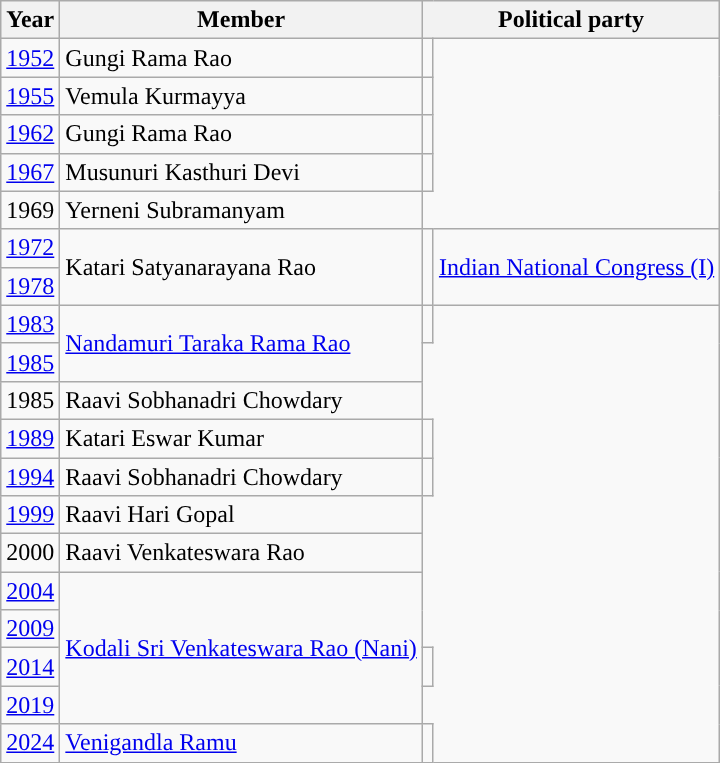<table class="wikitable">
<tr>
<th>Year</th>
<th>Member</th>
<th colspan="2">Political party</th>
</tr>
<tr>
<td><a href='#'>1952</a></td>
<td>Gungi Rama Rao</td>
<td></td>
</tr>
<tr>
<td><a href='#'>1955</a></td>
<td>Vemula Kurmayya</td>
<td></td>
</tr>
<tr>
<td><a href='#'>1962</a></td>
<td>Gungi Rama Rao</td>
<td></td>
</tr>
<tr>
<td><a href='#'>1967</a></td>
<td>Musunuri Kasthuri Devi</td>
<td></td>
</tr>
<tr>
<td>1969</td>
<td>Yerneni Subramanyam</td>
</tr>
<tr>
<td><a href='#'>1972</a></td>
<td rowspan=2>Katari Satyanarayana Rao</td>
<td rowspan=2 style="background-color: "></td>
<td rowspan=2><a href='#'>Indian National Congress (I)</a></td>
</tr>
<tr>
<td><a href='#'>1978</a></td>
</tr>
<tr>
<td><a href='#'>1983</a></td>
<td rowspan=2><a href='#'>Nandamuri Taraka Rama Rao</a></td>
<td></td>
</tr>
<tr>
<td><a href='#'>1985</a></td>
</tr>
<tr>
<td>1985</td>
<td>Raavi Sobhanadri Chowdary</td>
</tr>
<tr>
<td><a href='#'>1989</a></td>
<td>Katari Eswar Kumar</td>
<td></td>
</tr>
<tr>
<td><a href='#'>1994</a></td>
<td>Raavi Sobhanadri Chowdary</td>
<td></td>
</tr>
<tr>
<td><a href='#'>1999</a></td>
<td>Raavi Hari Gopal</td>
</tr>
<tr>
<td>2000</td>
<td>Raavi Venkateswara Rao</td>
</tr>
<tr>
<td><a href='#'>2004</a></td>
<td rowspan=4><a href='#'>Kodali Sri Venkateswara Rao (Nani)</a></td>
</tr>
<tr>
<td><a href='#'>2009</a></td>
</tr>
<tr>
<td><a href='#'>2014</a></td>
<td></td>
</tr>
<tr>
<td><a href='#'>2019</a></td>
</tr>
<tr>
<td><a href='#'>2024</a></td>
<td><a href='#'>Venigandla Ramu</a></td>
<td></td>
</tr>
</table>
